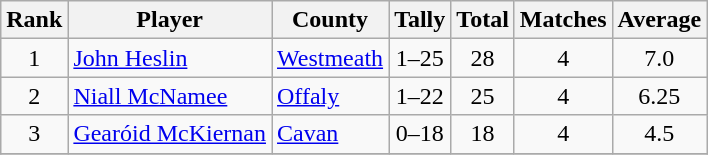<table class="wikitable">
<tr>
<th>Rank</th>
<th>Player</th>
<th>County</th>
<th class="unsortable">Tally</th>
<th>Total</th>
<th>Matches</th>
<th>Average</th>
</tr>
<tr>
<td rowspan=1 align=center>1</td>
<td><a href='#'>John Heslin</a></td>
<td> <a href='#'>Westmeath</a></td>
<td align=center>1–25</td>
<td align=center>28</td>
<td align=center>4</td>
<td align=center>7.0</td>
</tr>
<tr>
<td rowspan=1 align=center>2</td>
<td><a href='#'>Niall McNamee</a></td>
<td> <a href='#'>Offaly</a></td>
<td align=center>1–22</td>
<td align=center>25</td>
<td align=center>4</td>
<td align=center>6.25</td>
</tr>
<tr>
<td rowspan=1 align=center>3</td>
<td><a href='#'>Gearóid McKiernan</a></td>
<td> <a href='#'>Cavan</a></td>
<td align=center>0–18</td>
<td align=center>18</td>
<td align=center>4</td>
<td align=center>4.5</td>
</tr>
<tr>
</tr>
</table>
